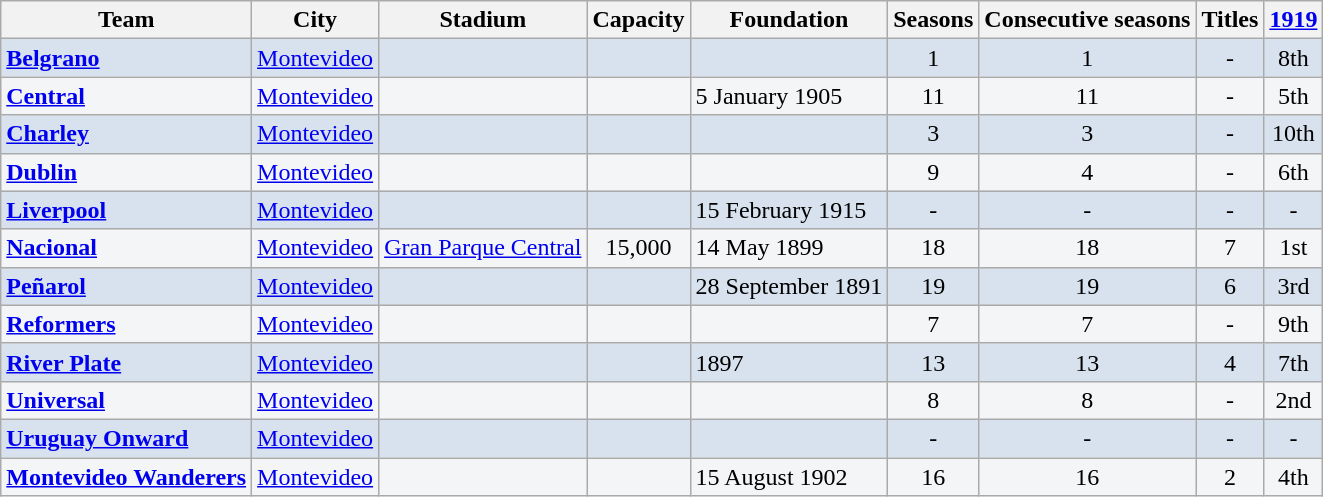<table class="wikitable">
<tr>
<th>Team</th>
<th>City</th>
<th>Stadium</th>
<th>Capacity</th>
<th>Foundation</th>
<th>Seasons</th>
<th>Consecutive seasons</th>
<th>Titles</th>
<th><a href='#'>1919</a></th>
</tr>
<tr bgcolor=#D8E2EE>
<td> <strong><a href='#'>Belgrano</a></strong></td>
<td> <a href='#'>Montevideo</a></td>
<td></td>
<td align=center></td>
<td></td>
<td align=center>1</td>
<td align=center>1</td>
<td align=center>-</td>
<td align=center>8th</td>
</tr>
<tr bgcolor=#F3F5F7>
<td> <strong><a href='#'>Central</a></strong></td>
<td> <a href='#'>Montevideo</a></td>
<td></td>
<td align=center></td>
<td>5 January 1905</td>
<td align=center>11</td>
<td align=center>11</td>
<td align=center>-</td>
<td align=center>5th</td>
</tr>
<tr bgcolor=#D8E2EE>
<td> <strong><a href='#'>Charley</a></strong></td>
<td> <a href='#'>Montevideo</a></td>
<td></td>
<td align=center></td>
<td></td>
<td align=center>3</td>
<td align=center>3</td>
<td align=center>-</td>
<td align=center>10th</td>
</tr>
<tr bgcolor=#F3F5F7>
<td> <strong><a href='#'>Dublin</a></strong></td>
<td> <a href='#'>Montevideo</a></td>
<td></td>
<td align=center></td>
<td></td>
<td align=center>9</td>
<td align=center>4</td>
<td align=center>-</td>
<td align=center>6th</td>
</tr>
<tr bgcolor=#D8E2EE>
<td> <strong><a href='#'>Liverpool</a></strong></td>
<td> <a href='#'>Montevideo</a></td>
<td></td>
<td align=center></td>
<td>15 February 1915</td>
<td align=center>-</td>
<td align=center>-</td>
<td align=center>-</td>
<td align=center>-</td>
</tr>
<tr bgcolor=#F3F5F7>
<td> <strong><a href='#'>Nacional</a></strong></td>
<td> <a href='#'>Montevideo</a></td>
<td><a href='#'>Gran Parque Central</a></td>
<td align=center>15,000</td>
<td>14 May 1899</td>
<td align=center>18</td>
<td align=center>18</td>
<td align=center>7</td>
<td align=center>1st</td>
</tr>
<tr bgcolor=#D8E2EE>
<td> <strong><a href='#'>Peñarol</a></strong></td>
<td> <a href='#'>Montevideo</a></td>
<td></td>
<td align=center></td>
<td>28 September 1891</td>
<td align=center>19</td>
<td align=center>19</td>
<td align=center>6</td>
<td align=center>3rd</td>
</tr>
<tr bgcolor=#F3F5F7>
<td><strong><a href='#'>Reformers</a></strong></td>
<td> <a href='#'>Montevideo</a></td>
<td></td>
<td align=center></td>
<td></td>
<td align=center>7</td>
<td align=center>7</td>
<td align=center>-</td>
<td align=center>9th</td>
</tr>
<tr bgcolor=#D8E2EE>
<td> <strong><a href='#'>River Plate</a></strong></td>
<td> <a href='#'>Montevideo</a></td>
<td></td>
<td align=center></td>
<td>1897</td>
<td align=center>13</td>
<td align=center>13</td>
<td align=center>4</td>
<td align=center>7th</td>
</tr>
<tr bgcolor=#F3F5F7>
<td> <strong><a href='#'>Universal</a></strong></td>
<td> <a href='#'>Montevideo</a></td>
<td></td>
<td align=center></td>
<td></td>
<td align=center>8</td>
<td align=center>8</td>
<td align=center>-</td>
<td align=center>2nd</td>
</tr>
<tr bgcolor=#D8E2EE>
<td> <strong><a href='#'>Uruguay Onward</a></strong></td>
<td> <a href='#'>Montevideo</a></td>
<td></td>
<td align=center></td>
<td></td>
<td align=center>-</td>
<td align=center>-</td>
<td align=center>-</td>
<td align=center>-</td>
</tr>
<tr bgcolor=#F3F5F7>
<td> <strong><a href='#'>Montevideo Wanderers</a></strong></td>
<td> <a href='#'>Montevideo</a></td>
<td></td>
<td align=center></td>
<td>15 August 1902</td>
<td align=center>16</td>
<td align=center>16</td>
<td align=center>2</td>
<td align=center>4th</td>
</tr>
</table>
